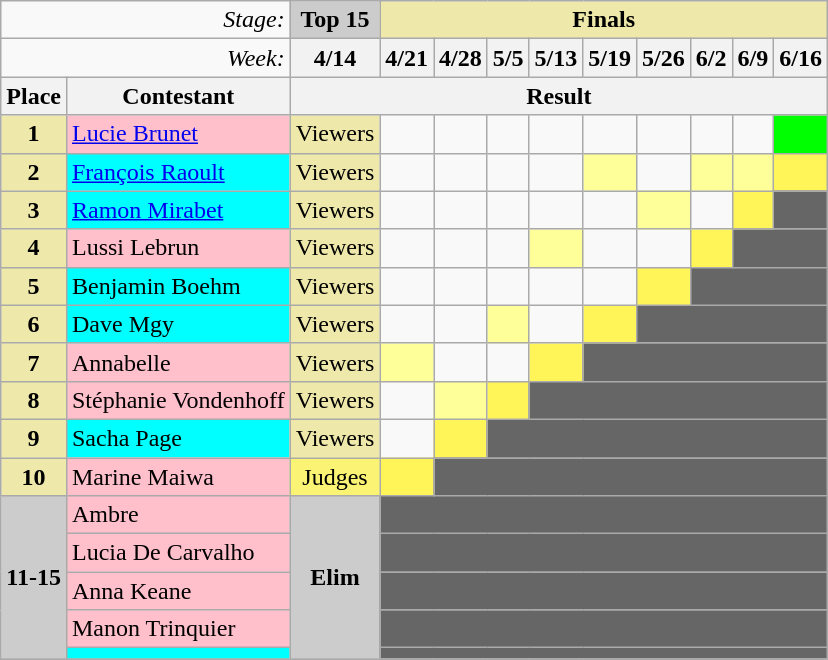<table class="wikitable">
<tr>
<td colspan="2" align="right"><em>Stage:</em></td>
<td bgcolor="#CCCCCC" align="center"><strong>Top 15</strong></td>
<td colspan="9" bgcolor="palegoldenrod" align="Center"><strong>Finals</strong></td>
</tr>
<tr>
<td colspan="2" align="right"><em>Week:</em></td>
<th>4/14</th>
<th>4/21</th>
<th>4/28</th>
<th>5/5</th>
<th>5/13</th>
<th>5/19</th>
<th>5/26</th>
<th>6/2</th>
<th>6/9</th>
<th>6/16</th>
</tr>
<tr>
<th>Place</th>
<th>Contestant</th>
<th colspan="10" align="center">Result</th>
</tr>
<tr>
<td align="center"  bgcolor="palegoldenrod"><strong>1</strong></td>
<td bgcolor="pink"><a href='#'>Lucie Brunet</a></td>
<td bgcolor="palegoldenrod" align="center">Viewers</td>
<td></td>
<td></td>
<td></td>
<td></td>
<td></td>
<td></td>
<td></td>
<td></td>
<td bgcolor="lime" align="center"></td>
</tr>
<tr>
<td align="center"  bgcolor="palegoldenrod"><strong>2</strong></td>
<td bgcolor="cyan"><a href='#'>François Raoult</a></td>
<td bgcolor="palegoldenrod" align="center">Viewers</td>
<td></td>
<td></td>
<td></td>
<td></td>
<td bgcolor="#FFFF99" align="center"></td>
<td></td>
<td bgcolor="#FFFF99" align="center"></td>
<td bgcolor="#FFFF99" align="center"></td>
<td bgcolor="#FFF558" align="center"></td>
</tr>
<tr>
<td align="center"  bgcolor="palegoldenrod"><strong>3</strong></td>
<td bgcolor="cyan"><a href='#'>Ramon Mirabet</a></td>
<td bgcolor="palegoldenrod" align="center">Viewers</td>
<td></td>
<td></td>
<td></td>
<td></td>
<td></td>
<td bgcolor="#FFFF99" align="center"></td>
<td></td>
<td bgcolor="#FFF558" align="center"></td>
<td bgcolor="666666"></td>
</tr>
<tr>
<td align="center"  bgcolor="palegoldenrod"><strong>4</strong></td>
<td bgcolor="pink">Lussi Lebrun</td>
<td bgcolor="palegoldenrod" align="center">Viewers</td>
<td></td>
<td></td>
<td></td>
<td bgcolor="#FFFF99" align="center"></td>
<td></td>
<td></td>
<td bgcolor="#FFF558" align="center"></td>
<td colspan="2" bgcolor="666666"></td>
</tr>
<tr>
<td align="center"  bgcolor="palegoldenrod"><strong>5</strong></td>
<td bgcolor="cyan">Benjamin Boehm</td>
<td bgcolor="palegoldenrod" align="center">Viewers</td>
<td></td>
<td></td>
<td></td>
<td></td>
<td></td>
<td bgcolor="#FFF558" align="center"></td>
<td colspan="3" bgcolor="666666"></td>
</tr>
<tr>
<td align="center"  bgcolor="palegoldenrod"><strong>6</strong></td>
<td bgcolor="cyan">Dave Mgy</td>
<td bgcolor="palegoldenrod" align="center">Viewers</td>
<td></td>
<td></td>
<td bgcolor="#FFFF99" align="center"></td>
<td></td>
<td bgcolor="#FFF558" align="center"></td>
<td colspan="4" bgcolor="666666"></td>
</tr>
<tr>
<td align="center"  bgcolor="palegoldenrod"><strong>7</strong></td>
<td bgcolor="pink">Annabelle</td>
<td bgcolor="palegoldenrod" align="center">Viewers</td>
<td bgcolor="#FFFF99" align="center"></td>
<td></td>
<td></td>
<td bgcolor="#FFF558" align="center"></td>
<td colspan="5" bgcolor="666666"></td>
</tr>
<tr>
<td align="center"  bgcolor="palegoldenrod"><strong>8</strong></td>
<td bgcolor="pink">Stéphanie Vondenhoff</td>
<td bgcolor="palegoldenrod" align="center">Viewers</td>
<td></td>
<td bgcolor="#FFFF99" align="center"></td>
<td bgcolor="#FFF558" align="center"></td>
<td colspan="6" bgcolor="666666"></td>
</tr>
<tr>
<td align="center"  bgcolor="palegoldenrod"><strong>9</strong></td>
<td bgcolor="cyan">Sacha Page</td>
<td bgcolor="palegoldenrod" align="center">Viewers</td>
<td></td>
<td bgcolor="#FFF558" align="center"></td>
<td colspan="7" bgcolor="666666"></td>
</tr>
<tr>
<td align="center" bgcolor="palegoldenrod"><strong>10</strong></td>
<td bgcolor="pink">Marine Maiwa</td>
<td bgcolor="#FBF373" align="center">Judges</td>
<td bgcolor="#FFF558" align="center"></td>
<td colspan="8" bgcolor="666666"></td>
</tr>
<tr>
<td align="center" bgcolor="CCCCCC" rowspan="5"><strong>11-15</strong></td>
<td bgcolor="pink">Ambre</td>
<td bgcolor="#CCCCCC" align="center" rowspan="5"><strong>Elim</strong></td>
<td colspan="9" bgcolor="666666"></td>
</tr>
<tr>
<td bgcolor="pink">Lucia De Carvalho</td>
<td colspan="9" bgcolor="666666"></td>
</tr>
<tr>
<td bgcolor="pink">Anna Keane</td>
<td colspan="9" bgcolor="666666"></td>
</tr>
<tr>
<td bgcolor="pink">Manon Trinquier</td>
<td colspan="9" bgcolor="666666"></td>
</tr>
<tr>
<td bgcolor="cyan"></td>
<td colspan="9" bgcolor="666666"></td>
</tr>
<tr>
</tr>
</table>
